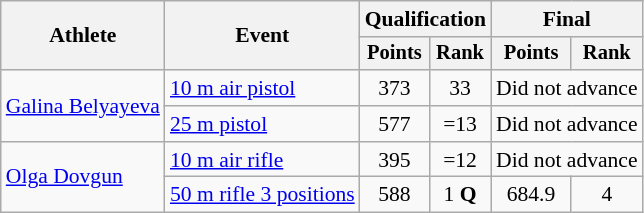<table class="wikitable" style="font-size:90%">
<tr>
<th rowspan="2">Athlete</th>
<th rowspan="2">Event</th>
<th colspan=2>Qualification</th>
<th colspan=2>Final</th>
</tr>
<tr style="font-size:95%">
<th>Points</th>
<th>Rank</th>
<th>Points</th>
<th>Rank</th>
</tr>
<tr align=center>
<td align=left rowspan=2><a href='#'>Galina Belyayeva</a></td>
<td align=left><a href='#'>10 m air pistol</a></td>
<td>373</td>
<td>33</td>
<td colspan=2>Did not advance</td>
</tr>
<tr align=center>
<td align=left><a href='#'>25 m pistol</a></td>
<td>577</td>
<td>=13</td>
<td colspan=2>Did not advance</td>
</tr>
<tr align=center>
<td align=left rowspan=2><a href='#'>Olga Dovgun</a></td>
<td align=left><a href='#'>10 m air rifle</a></td>
<td>395</td>
<td>=12</td>
<td colspan=2>Did not advance</td>
</tr>
<tr align=center>
<td align=left><a href='#'>50 m rifle 3 positions</a></td>
<td>588</td>
<td>1 <strong>Q</strong></td>
<td>684.9</td>
<td>4</td>
</tr>
</table>
